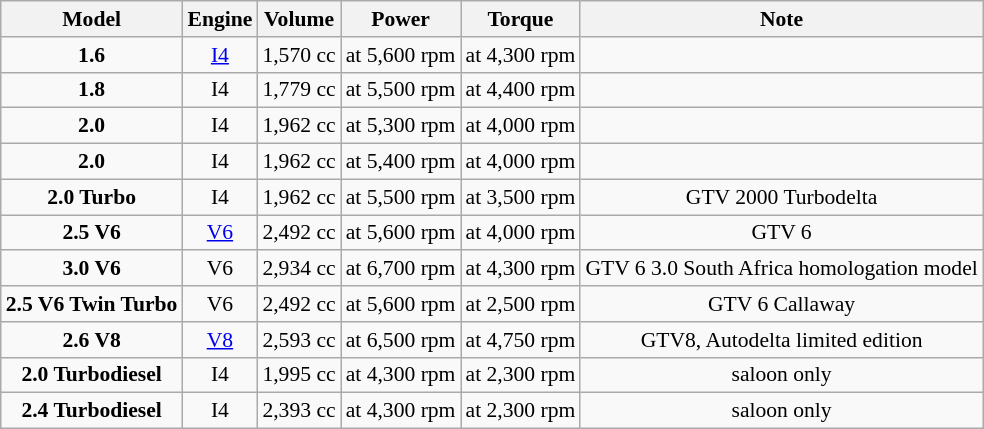<table class="wikitable" style="text-align:center; font-size:90%;">
<tr>
<th>Model</th>
<th>Engine</th>
<th>Volume</th>
<th>Power</th>
<th>Torque</th>
<th>Note</th>
</tr>
<tr>
<td><strong>1.6</strong></td>
<td><a href='#'>I4</a></td>
<td>1,570 cc</td>
<td> at 5,600 rpm</td>
<td> at 4,300 rpm</td>
<td></td>
</tr>
<tr>
<td><strong>1.8</strong></td>
<td>I4</td>
<td>1,779 cc</td>
<td> at 5,500 rpm</td>
<td> at 4,400 rpm</td>
<td></td>
</tr>
<tr>
<td><strong>2.0</strong></td>
<td>I4</td>
<td>1,962 cc</td>
<td> at 5,300 rpm</td>
<td> at 4,000 rpm</td>
<td></td>
</tr>
<tr>
<td><strong>2.0</strong></td>
<td>I4</td>
<td>1,962 cc</td>
<td> at 5,400 rpm</td>
<td> at 4,000 rpm</td>
<td></td>
</tr>
<tr>
<td><strong>2.0 Turbo</strong></td>
<td>I4</td>
<td>1,962 cc</td>
<td> at 5,500 rpm</td>
<td> at 3,500 rpm</td>
<td>GTV 2000 Turbodelta</td>
</tr>
<tr>
<td><strong>2.5 V6</strong></td>
<td><a href='#'>V6</a></td>
<td>2,492 cc</td>
<td> at 5,600 rpm</td>
<td> at 4,000 rpm</td>
<td>GTV 6</td>
</tr>
<tr>
<td><strong>3.0 V6</strong></td>
<td>V6</td>
<td>2,934 cc</td>
<td> at 6,700 rpm</td>
<td> at 4,300 rpm</td>
<td>GTV 6 3.0 South Africa homologation model</td>
</tr>
<tr>
<td><strong>2.5 V6 Twin Turbo</strong></td>
<td>V6</td>
<td>2,492 cc</td>
<td> at 5,600 rpm</td>
<td> at 2,500 rpm</td>
<td>GTV 6 Callaway</td>
</tr>
<tr>
<td><strong>2.6 V8</strong></td>
<td><a href='#'>V8</a></td>
<td>2,593 cc</td>
<td> at 6,500 rpm</td>
<td> at 4,750 rpm</td>
<td>GTV8, Autodelta limited edition</td>
</tr>
<tr>
<td><strong>2.0 Turbodiesel</strong></td>
<td>I4</td>
<td>1,995 cc</td>
<td> at 4,300 rpm</td>
<td> at 2,300 rpm</td>
<td>saloon only</td>
</tr>
<tr>
<td><strong>2.4 Turbodiesel</strong></td>
<td>I4</td>
<td>2,393 cc</td>
<td> at 4,300 rpm</td>
<td> at 2,300 rpm</td>
<td>saloon only</td>
</tr>
</table>
